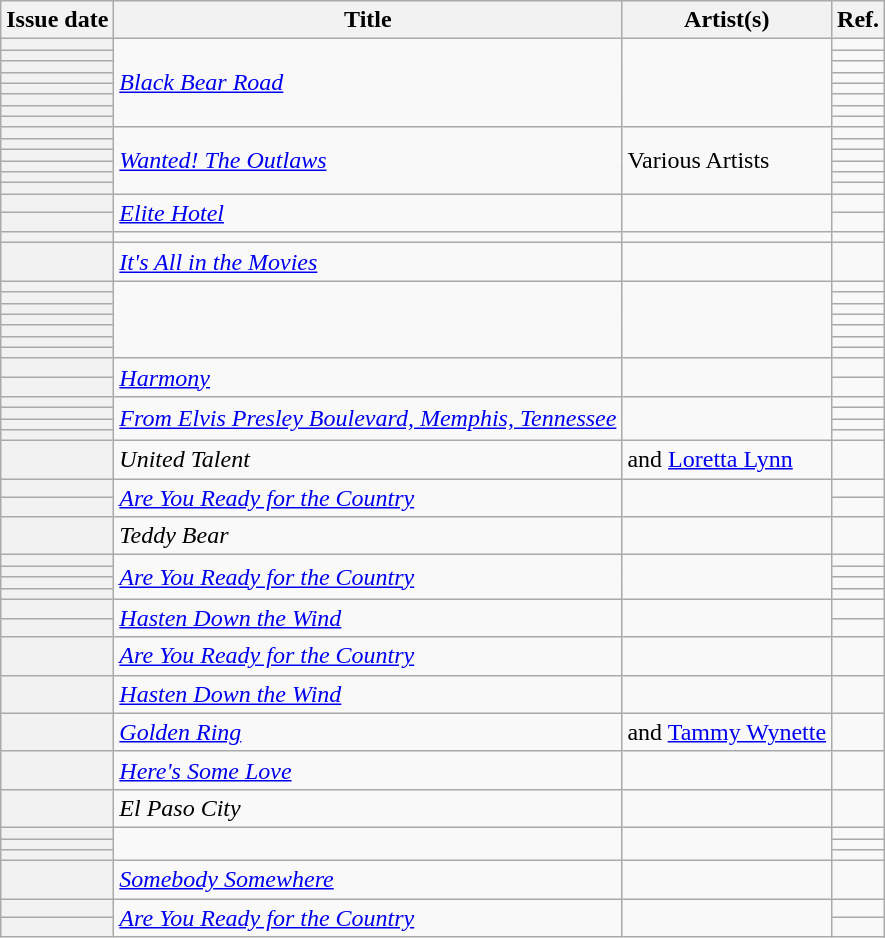<table class="wikitable sortable plainrowheaders">
<tr>
<th scope=col>Issue date</th>
<th scope=col>Title</th>
<th scope=col>Artist(s)</th>
<th scope=col class=unsortable>Ref.</th>
</tr>
<tr>
<th scope=row></th>
<td rowspan=8><em><a href='#'>Black Bear Road</a></em></td>
<td rowspan=8></td>
<td align=center></td>
</tr>
<tr>
<th scope=row></th>
<td align=center></td>
</tr>
<tr>
<th scope=row></th>
<td align=center></td>
</tr>
<tr>
<th scope=row></th>
<td align=center></td>
</tr>
<tr>
<th scope=row></th>
<td align=center></td>
</tr>
<tr>
<th scope=row></th>
<td align=center></td>
</tr>
<tr>
<th scope=row></th>
<td align=center></td>
</tr>
<tr>
<th scope=row></th>
<td align=center></td>
</tr>
<tr>
<th scope=row></th>
<td rowspan=6><em><a href='#'>Wanted! The Outlaws</a></em></td>
<td rowspan=6>Various Artists</td>
<td align=center></td>
</tr>
<tr>
<th scope=row></th>
<td align=center></td>
</tr>
<tr>
<th scope=row></th>
<td align=center></td>
</tr>
<tr>
<th scope=row></th>
<td align=center></td>
</tr>
<tr>
<th scope=row></th>
<td align=center></td>
</tr>
<tr>
<th scope=row></th>
<td align=center></td>
</tr>
<tr>
<th scope=row></th>
<td rowspan=2><em><a href='#'>Elite Hotel</a></em></td>
<td rowspan=2></td>
<td align=center></td>
</tr>
<tr>
<th scope=row></th>
<td align=center></td>
</tr>
<tr>
<th scope=row></th>
<td><em></em></td>
<td></td>
<td align=center></td>
</tr>
<tr>
<th scope=row></th>
<td><em><a href='#'>It's All in the Movies</a></em></td>
<td></td>
<td align=center></td>
</tr>
<tr>
<th scope=row></th>
<td rowspan=7><em></em></td>
<td rowspan=7></td>
<td align=center></td>
</tr>
<tr>
<th scope=row></th>
<td align=center></td>
</tr>
<tr>
<th scope=row></th>
<td align=center></td>
</tr>
<tr>
<th scope=row></th>
<td align=center></td>
</tr>
<tr>
<th scope=row></th>
<td align=center></td>
</tr>
<tr>
<th scope=row></th>
<td align=center></td>
</tr>
<tr>
<th scope=row></th>
<td align=center></td>
</tr>
<tr>
<th scope=row></th>
<td rowspan=2><em><a href='#'>Harmony</a></em></td>
<td rowspan=2></td>
<td align=center></td>
</tr>
<tr>
<th scope=row></th>
<td align=center></td>
</tr>
<tr>
<th scope=row></th>
<td rowspan=4><em><a href='#'>From Elvis Presley Boulevard, Memphis, Tennessee</a></em></td>
<td rowspan=4></td>
<td align=center></td>
</tr>
<tr>
<th scope=row></th>
<td align=center></td>
</tr>
<tr>
<th scope=row></th>
<td align=center></td>
</tr>
<tr>
<th scope=row></th>
<td align=center></td>
</tr>
<tr>
<th scope=row></th>
<td><em>United Talent</em></td>
<td> and <a href='#'>Loretta Lynn</a></td>
<td align=center></td>
</tr>
<tr>
<th scope=row></th>
<td rowspan=2><em><a href='#'>Are You Ready for the Country</a></em></td>
<td rowspan=2></td>
<td align=center></td>
</tr>
<tr>
<th scope=row></th>
<td align=center></td>
</tr>
<tr>
<th scope=row></th>
<td><em>Teddy Bear</em></td>
<td></td>
<td align=center></td>
</tr>
<tr>
<th scope=row></th>
<td rowspan=4><em><a href='#'>Are You Ready for the Country</a></em></td>
<td rowspan=4></td>
<td align=center></td>
</tr>
<tr>
<th scope=row></th>
<td align=center></td>
</tr>
<tr>
<th scope=row></th>
<td align=center></td>
</tr>
<tr>
<th scope=row></th>
<td align=center></td>
</tr>
<tr>
<th scope=row></th>
<td rowspan=2><em><a href='#'>Hasten Down the Wind</a></em></td>
<td rowspan=2></td>
<td align=center></td>
</tr>
<tr>
<th scope=row></th>
<td align=center></td>
</tr>
<tr>
<th scope=row></th>
<td><em><a href='#'>Are You Ready for the Country</a></em></td>
<td></td>
<td align=center></td>
</tr>
<tr>
<th scope=row></th>
<td><em><a href='#'>Hasten Down the Wind</a></em></td>
<td></td>
<td align=center></td>
</tr>
<tr>
<th scope=row></th>
<td><em><a href='#'>Golden Ring</a></em></td>
<td> and <a href='#'>Tammy Wynette</a></td>
<td align=center></td>
</tr>
<tr>
<th scope=row></th>
<td><em><a href='#'>Here's Some Love</a></em></td>
<td></td>
<td align=center></td>
</tr>
<tr>
<th scope=row></th>
<td><em>El Paso City</em></td>
<td></td>
<td align=center></td>
</tr>
<tr>
<th scope=row></th>
<td rowspan=3><em></em></td>
<td rowspan=3></td>
<td align=center></td>
</tr>
<tr>
<th scope=row></th>
<td align=center></td>
</tr>
<tr>
<th scope=row></th>
<td align=center></td>
</tr>
<tr>
<th scope=row></th>
<td><em><a href='#'>Somebody Somewhere</a></em></td>
<td></td>
<td align=center></td>
</tr>
<tr>
<th scope=row></th>
<td rowspan=2><em><a href='#'>Are You Ready for the Country</a></em></td>
<td rowspan=2></td>
<td align=center></td>
</tr>
<tr>
<th scope=row></th>
<td align=center></td>
</tr>
</table>
